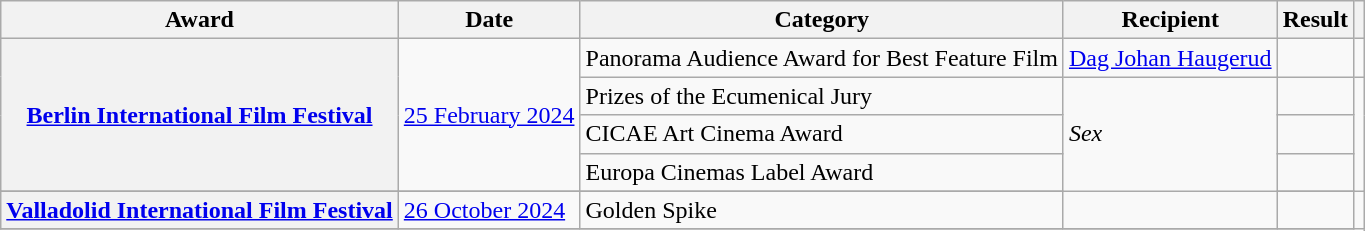<table class="wikitable sortable plainrowheaders">
<tr>
<th>Award</th>
<th>Date</th>
<th>Category</th>
<th>Recipient</th>
<th>Result</th>
<th></th>
</tr>
<tr>
<th scope="row" rowspan=4><a href='#'>Berlin International Film Festival</a></th>
<td rowspan="4"><a href='#'>25 February 2024</a></td>
<td>Panorama Audience Award for Best Feature Film</td>
<td><a href='#'>Dag Johan Haugerud</a></td>
<td></td>
<td align="center" rowspan="1"></td>
</tr>
<tr>
<td>Prizes of the Ecumenical Jury</td>
<td rowspan="4"><em>Sex</em></td>
<td></td>
<td align="center" rowspan="3"></td>
</tr>
<tr>
<td>CICAE Art Cinema Award</td>
<td></td>
</tr>
<tr>
<td>Europa Cinemas Label Award</td>
<td></td>
</tr>
<tr>
</tr>
<tr>
<th scope="row"><a href='#'>Valladolid International Film Festival</a></th>
<td><a href='#'>26 October 2024</a></td>
<td>Golden Spike</td>
<td></td>
<td align="center"></td>
</tr>
<tr>
</tr>
</table>
